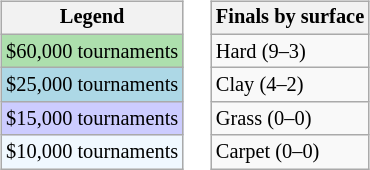<table>
<tr valign=top>
<td><br><table class=wikitable style="font-size:85%">
<tr>
<th>Legend</th>
</tr>
<tr style="background:#addfad;">
<td>$60,000 tournaments</td>
</tr>
<tr style="background:lightblue;">
<td>$25,000 tournaments</td>
</tr>
<tr style="background:#ccccff;">
<td>$15,000 tournaments</td>
</tr>
<tr style="background:#f0f8ff;">
<td>$10,000 tournaments</td>
</tr>
</table>
</td>
<td><br><table class=wikitable style="font-size:85%">
<tr>
<th>Finals by surface</th>
</tr>
<tr>
<td>Hard (9–3)</td>
</tr>
<tr>
<td>Clay (4–2)</td>
</tr>
<tr>
<td>Grass (0–0)</td>
</tr>
<tr>
<td>Carpet (0–0)</td>
</tr>
</table>
</td>
</tr>
</table>
